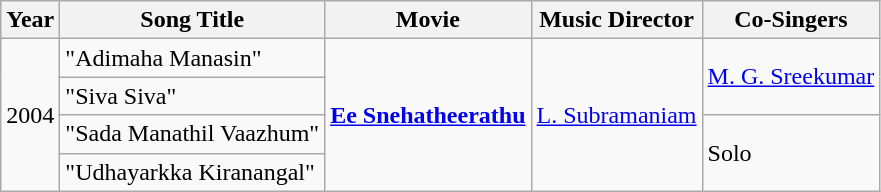<table class="wikitable">
<tr>
<th>Year</th>
<th>Song Title</th>
<th>Movie</th>
<th>Music Director</th>
<th>Co-Singers</th>
</tr>
<tr>
<td rowspan="5">2004</td>
<td>"Adimaha Manasin"</td>
<td rowspan="5"><strong><a href='#'>Ee Snehatheerathu</a></strong></td>
<td rowspan="5"><a href='#'>L. Subramaniam</a></td>
<td rowspan="2"><a href='#'>M. G. Sreekumar</a></td>
</tr>
<tr '>
<td>"Siva Siva"</td>
</tr>
<tr>
<td>"Sada Manathil Vaazhum"</td>
<td rowspan="2">Solo</td>
</tr>
<tr>
<td>"Udhayarkka Kiranangal"</td>
</tr>
</table>
